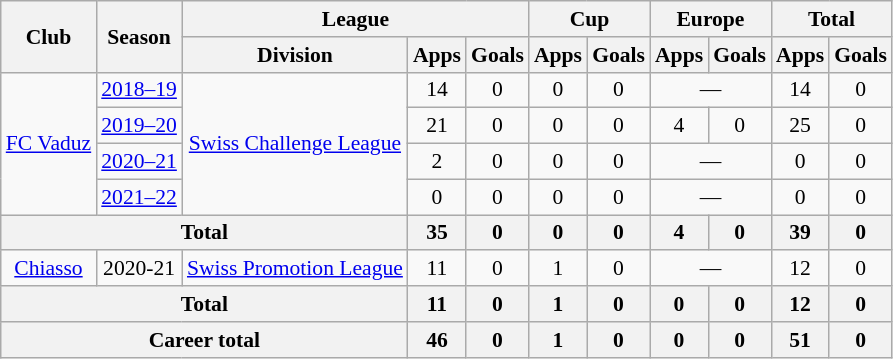<table class="wikitable" style="font-size:90%; text-align: center">
<tr>
<th rowspan=2>Club</th>
<th rowspan=2>Season</th>
<th colspan=3>League</th>
<th colspan=2>Cup</th>
<th colspan=2>Europe</th>
<th colspan=2>Total</th>
</tr>
<tr>
<th>Division</th>
<th>Apps</th>
<th>Goals</th>
<th>Apps</th>
<th>Goals</th>
<th>Apps</th>
<th>Goals</th>
<th>Apps</th>
<th>Goals</th>
</tr>
<tr>
<td rowspan=4><a href='#'>FC Vaduz</a></td>
<td><a href='#'>2018–19</a></td>
<td rowspan=4><a href='#'>Swiss Challenge League</a></td>
<td>14</td>
<td>0</td>
<td>0</td>
<td>0</td>
<td colspan=2>—</td>
<td>14</td>
<td>0</td>
</tr>
<tr>
<td><a href='#'>2019–20</a></td>
<td>21</td>
<td>0</td>
<td>0</td>
<td>0</td>
<td>4</td>
<td>0</td>
<td>25</td>
<td>0</td>
</tr>
<tr>
<td><a href='#'>2020–21</a></td>
<td>2</td>
<td>0</td>
<td>0</td>
<td>0</td>
<td colspan=2>—</td>
<td>0</td>
<td>0</td>
</tr>
<tr>
<td><a href='#'>2021–22</a></td>
<td>0</td>
<td>0</td>
<td>0</td>
<td>0</td>
<td colspan=2>—</td>
<td>0</td>
<td>0</td>
</tr>
<tr>
<th colspan=3>Total</th>
<th>35</th>
<th>0</th>
<th>0</th>
<th>0</th>
<th>4</th>
<th>0</th>
<th>39</th>
<th>0</th>
</tr>
<tr>
<td><a href='#'>Chiasso</a></td>
<td>2020-21</td>
<td><a href='#'>Swiss Promotion League</a></td>
<td>11</td>
<td>0</td>
<td>1</td>
<td>0</td>
<td colspan=2>—</td>
<td>12</td>
<td>0</td>
</tr>
<tr>
<th colspan=3>Total</th>
<th>11</th>
<th>0</th>
<th>1</th>
<th>0</th>
<th>0</th>
<th>0</th>
<th>12</th>
<th>0</th>
</tr>
<tr>
<th colspan=3>Career total</th>
<th>46</th>
<th>0</th>
<th>1</th>
<th>0</th>
<th>0</th>
<th>0</th>
<th>51</th>
<th>0</th>
</tr>
</table>
